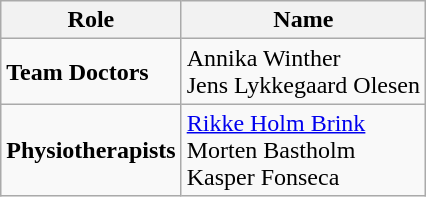<table class="wikitable">
<tr>
<th>Role</th>
<th>Name</th>
</tr>
<tr>
<td><strong>Team Doctors</strong></td>
<td> Annika Winther<br> Jens Lykkegaard Olesen</td>
</tr>
<tr>
<td><strong>Physiotherapists</strong></td>
<td> <a href='#'>Rikke Holm Brink</a><br> Morten Bastholm<br> Kasper Fonseca</td>
</tr>
</table>
